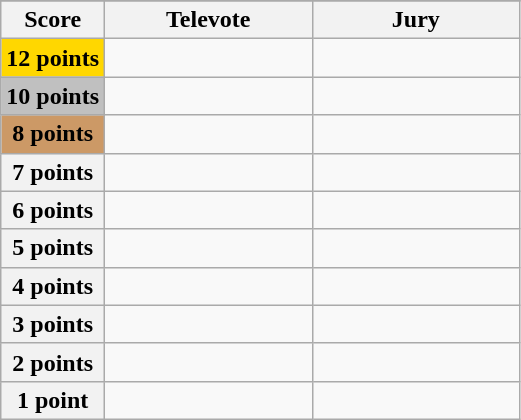<table class="wikitable">
<tr>
</tr>
<tr>
<th scope="col" width="20%">Score</th>
<th scope="col" width="40%">Televote</th>
<th scope="col" width="40%">Jury</th>
</tr>
<tr>
<th scope="row" style="background:gold">12 points</th>
<td></td>
<td></td>
</tr>
<tr>
<th scope="row" style="background:silver">10 points</th>
<td></td>
<td></td>
</tr>
<tr>
<th scope="row" style="background:#CC9966">8 points</th>
<td></td>
<td></td>
</tr>
<tr>
<th scope="row">7 points</th>
<td></td>
<td></td>
</tr>
<tr>
<th scope="row">6 points</th>
<td></td>
<td></td>
</tr>
<tr>
<th scope="row">5 points</th>
<td></td>
<td></td>
</tr>
<tr>
<th scope="row">4 points</th>
<td></td>
<td></td>
</tr>
<tr>
<th scope="row">3 points</th>
<td></td>
<td></td>
</tr>
<tr>
<th scope="row">2 points</th>
<td></td>
<td></td>
</tr>
<tr>
<th scope="row">1 point</th>
<td></td>
<td></td>
</tr>
</table>
